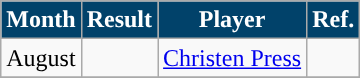<table class=wikitable>
<tr>
<th style="background:#01426A; color:white;">Month</th>
<th style="background:#01426A; color:white;">Result</th>
<th style="background:#01426A; color:white;">Player</th>
<th style="background:#01426A; color:white;">Ref.</th>
</tr>
<tr>
<td>August</td>
<td></td>
<td> <a href='#'>Christen Press</a></td>
<td></td>
</tr>
<tr>
</tr>
</table>
